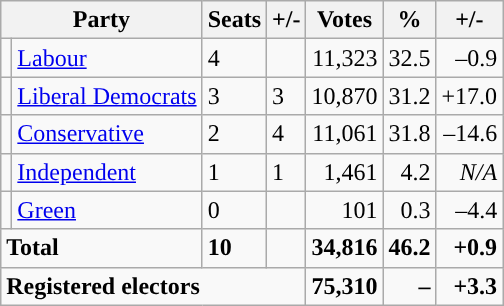<table class="wikitable sortable">
<tr>
<th colspan="2">Party</th>
<th>Seats</th>
<th>+/-</th>
<th>Votes</th>
<th>%</th>
<th>+/-</th>
</tr>
<tr>
<td style="background-color: "></td>
<td><a href='#'>Labour</a></td>
<td>4</td>
<td></td>
<td style="text-align:right;">11,323</td>
<td style="text-align:right;">32.5</td>
<td style="text-align:right;">–0.9</td>
</tr>
<tr>
<td style="background-color: "></td>
<td><a href='#'>Liberal Democrats</a></td>
<td>3</td>
<td> 3</td>
<td style="text-align:right;">10,870</td>
<td style="text-align:right;">31.2</td>
<td style="text-align:right;">+17.0</td>
</tr>
<tr>
<td style="background-color: "></td>
<td><a href='#'>Conservative</a></td>
<td>2</td>
<td> 4</td>
<td style="text-align:right;">11,061</td>
<td style="text-align:right;">31.8</td>
<td style="text-align:right;">–14.6</td>
</tr>
<tr>
<td style="background-color: "></td>
<td><a href='#'>Independent</a></td>
<td>1</td>
<td> 1</td>
<td style="text-align:right;">1,461</td>
<td style="text-align:right;">4.2</td>
<td style="text-align:right;"><em>N/A</em></td>
</tr>
<tr>
<td style="background-color: "></td>
<td><a href='#'>Green</a></td>
<td>0</td>
<td></td>
<td style="text-align:right;">101</td>
<td style="text-align:right;">0.3</td>
<td style="text-align:right;">–4.4</td>
</tr>
<tr>
<td colspan="2"><strong>Total</strong></td>
<td><strong>10</strong></td>
<td></td>
<td style="text-align:right;"><strong>34,816</strong></td>
<td style="text-align:right;"><strong>46.2</strong></td>
<td style="text-align:right;"><strong>+0.9</strong></td>
</tr>
<tr>
<td colspan="4"><strong>Registered electors</strong></td>
<td style="text-align:right;"><strong>75,310</strong></td>
<td style="text-align:right;"><strong>–</strong></td>
<td style="text-align:right;"><strong>+3.3</strong></td>
</tr>
</table>
